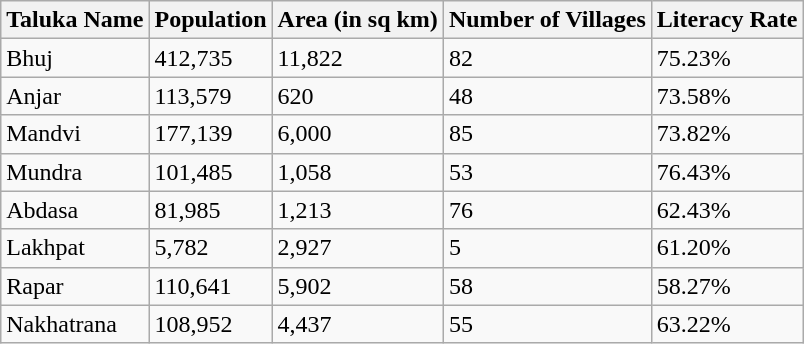<table class="wikitable">
<tr>
<th>Taluka Name</th>
<th>Population</th>
<th>Area (in sq km)</th>
<th>Number of Villages</th>
<th>Literacy Rate</th>
</tr>
<tr>
<td>Bhuj</td>
<td>412,735</td>
<td>11,822</td>
<td>82</td>
<td>75.23%</td>
</tr>
<tr>
<td>Anjar</td>
<td>113,579</td>
<td>620</td>
<td>48</td>
<td>73.58%</td>
</tr>
<tr>
<td>Mandvi</td>
<td>177,139</td>
<td>6,000</td>
<td>85</td>
<td>73.82%</td>
</tr>
<tr>
<td>Mundra</td>
<td>101,485</td>
<td>1,058</td>
<td>53</td>
<td>76.43%</td>
</tr>
<tr>
<td>Abdasa</td>
<td>81,985</td>
<td>1,213</td>
<td>76</td>
<td>62.43%</td>
</tr>
<tr>
<td>Lakhpat</td>
<td>5,782</td>
<td>2,927</td>
<td>5</td>
<td>61.20%</td>
</tr>
<tr>
<td>Rapar</td>
<td>110,641</td>
<td>5,902</td>
<td>58</td>
<td>58.27%</td>
</tr>
<tr>
<td>Nakhatrana</td>
<td>108,952</td>
<td>4,437</td>
<td>55</td>
<td>63.22%</td>
</tr>
</table>
